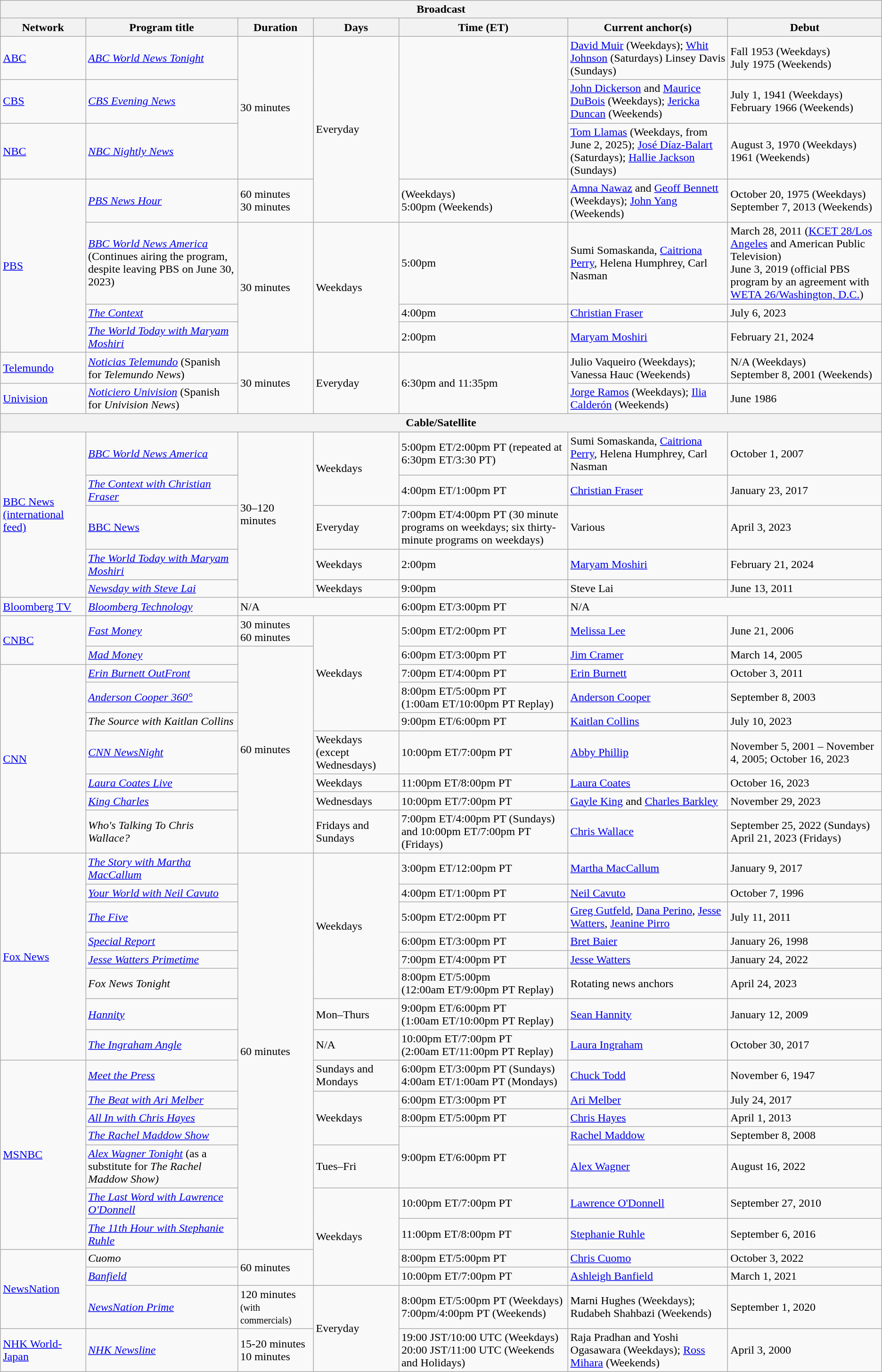<table class="wikitable sortable">
<tr>
<th colspan="7">Broadcast</th>
</tr>
<tr>
<th>Network</th>
<th>Program title</th>
<th>Duration</th>
<th>Days</th>
<th>Time (ET)</th>
<th>Current anchor(s)</th>
<th>Debut</th>
</tr>
<tr>
<td><a href='#'>ABC</a></td>
<td><em><a href='#'>ABC World News Tonight</a></em></td>
<td rowspan="3">30 minutes </td>
<td rowspan="4">Everyday</td>
<td rowspan="3"></td>
<td><a href='#'>David Muir</a> (Weekdays); <a href='#'>Whit Johnson</a> (Saturdays) Linsey Davis (Sundays)</td>
<td>Fall 1953 (Weekdays)<br>July 1975 (Weekends)</td>
</tr>
<tr>
<td><a href='#'>CBS</a></td>
<td><em><a href='#'>CBS Evening News</a></em></td>
<td><a href='#'>John Dickerson</a> and <a href='#'>Maurice DuBois</a> (Weekdays); <a href='#'>Jericka Duncan</a> (Weekends)</td>
<td>July 1, 1941 (Weekdays)<br>February 1966 (Weekends)</td>
</tr>
<tr>
<td><a href='#'>NBC</a></td>
<td><em><a href='#'>NBC Nightly News</a></em></td>
<td><a href='#'>Tom Llamas</a> (Weekdays, from June 2, 2025); <a href='#'>José Díaz-Balart</a> (Saturdays); <a href='#'>Hallie Jackson</a> (Sundays)</td>
<td>August 3, 1970 (Weekdays)<br>1961 (Weekends)</td>
</tr>
<tr>
<td rowspan="4"><a href='#'>PBS</a></td>
<td><em><a href='#'>PBS News Hour</a></em></td>
<td>60 minutes <br>30 minutes </td>
<td> (Weekdays)<br>5:00pm (Weekends)</td>
<td><a href='#'>Amna Nawaz</a> and <a href='#'>Geoff Bennett</a> (Weekdays); <a href='#'>John Yang</a> (Weekends)</td>
<td>October 20, 1975 (Weekdays)<br>September 7, 2013 (Weekends)</td>
</tr>
<tr>
<td><em><a href='#'>BBC World News America</a></em> (Continues airing the program, despite leaving PBS on June 30, 2023)</td>
<td rowspan="3">30 minutes</td>
<td rowspan="3">Weekdays</td>
<td>5:00pm</td>
<td>Sumi Somaskanda, <a href='#'>Caitriona Perry</a>, Helena Humphrey, Carl Nasman</td>
<td>March 28, 2011 (<a href='#'>KCET 28/Los Angeles</a> and American Public Television)<br>June 3, 2019 (official PBS program by an agreement with <a href='#'>WETA 26/Washington, D.C.</a>)</td>
</tr>
<tr>
<td><em><a href='#'>The Context</a></em></td>
<td>4:00pm</td>
<td><a href='#'>Christian Fraser</a></td>
<td>July 6, 2023</td>
</tr>
<tr>
<td><em><a href='#'>The World Today with Maryam Moshiri</a></em></td>
<td>2:00pm</td>
<td><a href='#'>Maryam Moshiri</a></td>
<td>February 21, 2024</td>
</tr>
<tr>
<td><a href='#'>Telemundo</a></td>
<td><em><a href='#'>Noticias Telemundo</a></em> (Spanish for <em>Telemundo News</em>)</td>
<td rowspan="2">30 minutes </td>
<td rowspan="2">Everyday</td>
<td rowspan="2">6:30pm and 11:35pm</td>
<td>Julio Vaqueiro (Weekdays); Vanessa Hauc (Weekends)</td>
<td>N/A (Weekdays)<br>September 8, 2001 (Weekends)</td>
</tr>
<tr>
<td><a href='#'>Univision</a></td>
<td><em><a href='#'>Noticiero Univision</a></em> (Spanish for <em>Univision News</em>)</td>
<td><a href='#'>Jorge Ramos</a> (Weekdays); <a href='#'>Ilia Calderón</a> (Weekends)</td>
<td>June 1986</td>
</tr>
<tr>
<th colspan="7">Cable/Satellite</th>
</tr>
<tr>
<td rowspan="5"><a href='#'>BBC News (international feed)</a></td>
<td><em><a href='#'>BBC World News America</a></em></td>
<td rowspan="5">30–120 minutes</td>
<td rowspan="2">Weekdays</td>
<td>5:00pm ET/2:00pm PT (repeated at 6:30pm ET/3:30 PT)</td>
<td>Sumi Somaskanda, <a href='#'>Caitriona Perry</a>, Helena Humphrey, Carl Nasman</td>
<td>October 1, 2007</td>
</tr>
<tr>
<td><em><a href='#'>The Context with Christian Fraser</a></em></td>
<td>4:00pm ET/1:00pm PT</td>
<td><a href='#'>Christian Fraser</a></td>
<td>January 23, 2017</td>
</tr>
<tr>
<td><a href='#'>BBC News</a></td>
<td>Everyday</td>
<td>7:00pm ET/4:00pm PT (30 minute programs on weekdays; six thirty-minute programs  on weekdays)</td>
<td>Various</td>
<td>April 3, 2023</td>
</tr>
<tr>
<td><em><a href='#'>The World Today with Maryam Moshiri</a></em></td>
<td>Weekdays</td>
<td>2:00pm</td>
<td><a href='#'>Maryam Moshiri</a></td>
<td>February 21, 2024</td>
</tr>
<tr>
<td><em><a href='#'>Newsday with Steve Lai</a></em></td>
<td>Weekdays</td>
<td>9:00pm</td>
<td>Steve Lai</td>
<td>June 13, 2011</td>
</tr>
<tr>
<td><a href='#'>Bloomberg TV</a></td>
<td><em><a href='#'>Bloomberg Technology</a></em></td>
<td colspan="2">N/A</td>
<td>6:00pm ET/3:00pm PT</td>
<td colspan="2">N/A</td>
</tr>
<tr>
<td rowspan="2"><a href='#'>CNBC</a></td>
<td><em><a href='#'>Fast Money</a></em></td>
<td>30 minutes <br>60 minutes </td>
<td rowspan="5">Weekdays</td>
<td>5:00pm ET/2:00pm PT</td>
<td><a href='#'>Melissa Lee</a></td>
<td>June 21, 2006</td>
</tr>
<tr>
<td><em><a href='#'>Mad Money</a></em></td>
<td rowspan="8">60 minutes </td>
<td>6:00pm ET/3:00pm PT</td>
<td><a href='#'>Jim Cramer</a></td>
<td>March 14, 2005</td>
</tr>
<tr>
<td rowspan="7"><a href='#'>CNN</a></td>
<td><em><a href='#'>Erin Burnett OutFront</a></em></td>
<td>7:00pm ET/4:00pm PT</td>
<td><a href='#'>Erin Burnett</a></td>
<td>October 3, 2011</td>
</tr>
<tr>
<td><em><a href='#'>Anderson Cooper 360°</a></em></td>
<td>8:00pm ET/5:00pm PT<br>(1:00am ET/10:00pm PT Replay)</td>
<td><a href='#'>Anderson Cooper</a></td>
<td>September 8, 2003</td>
</tr>
<tr>
<td><em>The Source with Kaitlan Collins</em></td>
<td>9:00pm ET/6:00pm PT</td>
<td><a href='#'>Kaitlan Collins</a></td>
<td>July 10, 2023</td>
</tr>
<tr>
<td><em><a href='#'>CNN NewsNight</a></em></td>
<td>Weekdays (except Wednesdays)</td>
<td>10:00pm ET/7:00pm PT</td>
<td><a href='#'>Abby Phillip</a></td>
<td>November 5, 2001 – November 4, 2005; October 16, 2023</td>
</tr>
<tr>
<td><em><a href='#'>Laura Coates Live</a></em></td>
<td>Weekdays</td>
<td>11:00pm ET/8:00pm PT</td>
<td><a href='#'>Laura Coates</a></td>
<td>October 16, 2023</td>
</tr>
<tr>
<td><a href='#'><em>King Charles</em></a></td>
<td>Wednesdays</td>
<td>10:00pm ET/7:00pm PT</td>
<td><a href='#'>Gayle King</a> and <a href='#'>Charles Barkley</a></td>
<td>November 29, 2023</td>
</tr>
<tr>
<td><em>Who's Talking To Chris Wallace?</em></td>
<td>Fridays and Sundays</td>
<td>7:00pm ET/4:00pm PT (Sundays) and 10:00pm ET/7:00pm PT (Fridays)</td>
<td><a href='#'>Chris Wallace</a></td>
<td>September 25, 2022 (Sundays)<br>April 21, 2023 (Fridays)</td>
</tr>
<tr>
<td rowspan="8"><a href='#'>Fox News</a></td>
<td><em><a href='#'>The Story with Martha MacCallum</a></em></td>
<td rowspan="15">60 minutes </td>
<td rowspan="6">Weekdays</td>
<td>3:00pm ET/12:00pm PT</td>
<td><a href='#'>Martha MacCallum</a></td>
<td>January 9, 2017</td>
</tr>
<tr>
<td><em><a href='#'>Your World with Neil Cavuto</a></em></td>
<td>4:00pm ET/1:00pm PT</td>
<td><a href='#'>Neil Cavuto</a></td>
<td>October 7, 1996</td>
</tr>
<tr>
<td><em><a href='#'>The Five</a></em></td>
<td>5:00pm ET/2:00pm PT</td>
<td><a href='#'>Greg Gutfeld</a>, <a href='#'>Dana Perino</a>, <a href='#'>Jesse Watters</a>, <a href='#'>Jeanine Pirro</a></td>
<td>July 11, 2011</td>
</tr>
<tr>
<td><em><a href='#'>Special Report</a></em></td>
<td>6:00pm ET/3:00pm PT</td>
<td><a href='#'>Bret Baier</a></td>
<td>January 26, 1998</td>
</tr>
<tr>
<td><em><a href='#'>Jesse Watters Primetime</a></em></td>
<td>7:00pm ET/4:00pm PT</td>
<td><a href='#'>Jesse Watters</a></td>
<td>January 24, 2022</td>
</tr>
<tr>
<td><em>Fox News Tonight</em></td>
<td>8:00pm ET/5:00pm<br>(12:00am ET/9:00pm PT Replay)</td>
<td>Rotating news anchors</td>
<td>April 24, 2023</td>
</tr>
<tr>
<td><em><a href='#'>Hannity</a></em></td>
<td>Mon–Thurs</td>
<td>9:00pm ET/6:00pm PT<br>(1:00am ET/10:00pm PT Replay)</td>
<td><a href='#'>Sean Hannity</a></td>
<td>January 12, 2009</td>
</tr>
<tr>
<td><em><a href='#'>The Ingraham Angle</a></em></td>
<td>N/A</td>
<td>10:00pm ET/7:00pm PT<br>(2:00am ET/11:00pm PT Replay)</td>
<td><a href='#'>Laura Ingraham</a></td>
<td>October 30, 2017</td>
</tr>
<tr>
<td rowspan="7"><a href='#'>MSNBC</a></td>
<td><em><a href='#'>Meet the Press</a></em></td>
<td>Sundays and Mondays</td>
<td>6:00pm ET/3:00pm PT (Sundays)<br>4:00am ET/1:00am PT (Mondays)</td>
<td><a href='#'>Chuck Todd</a></td>
<td>November 6, 1947</td>
</tr>
<tr>
<td><em><a href='#'>The Beat with Ari Melber</a></em></td>
<td rowspan="3">Weekdays</td>
<td>6:00pm ET/3:00pm PT</td>
<td><a href='#'>Ari Melber</a></td>
<td>July 24, 2017</td>
</tr>
<tr>
<td><em><a href='#'>All In with Chris Hayes</a></em></td>
<td>8:00pm ET/5:00pm PT</td>
<td><a href='#'>Chris Hayes</a></td>
<td>April 1, 2013</td>
</tr>
<tr>
<td><em><a href='#'>The Rachel Maddow Show</a></em></td>
<td rowspan="2">9:00pm ET/6:00pm PT</td>
<td><a href='#'>Rachel Maddow</a></td>
<td>September 8, 2008</td>
</tr>
<tr>
<td><em><a href='#'>Alex Wagner Tonight</a></em> (as a substitute for <em>The Rachel Maddow Show)</em></td>
<td>Tues–Fri</td>
<td><a href='#'>Alex Wagner</a></td>
<td>August 16, 2022</td>
</tr>
<tr>
<td><em><a href='#'>The Last Word with Lawrence O'Donnell</a></em></td>
<td rowspan="4">Weekdays</td>
<td>10:00pm ET/7:00pm PT</td>
<td><a href='#'>Lawrence O'Donnell</a></td>
<td>September 27, 2010</td>
</tr>
<tr>
<td><em><a href='#'>The 11th Hour with Stephanie Ruhle</a></em></td>
<td>11:00pm ET/8:00pm PT</td>
<td><a href='#'>Stephanie Ruhle</a></td>
<td>September 6, 2016</td>
</tr>
<tr>
<td rowspan="3"><a href='#'>NewsNation</a></td>
<td><em>Cuomo</em></td>
<td rowspan="2">60 minutes </td>
<td>8:00pm ET/5:00pm PT</td>
<td><a href='#'>Chris Cuomo</a></td>
<td>October 3, 2022</td>
</tr>
<tr>
<td><em><a href='#'>Banfield</a></em></td>
<td>10:00pm ET/7:00pm PT</td>
<td><a href='#'>Ashleigh Banfield</a></td>
<td>March 1, 2021</td>
</tr>
<tr>
<td><em><a href='#'>NewsNation Prime</a></em></td>
<td>120 minutes <small>(with commercials)</small></td>
<td rowspan="2">Everyday</td>
<td>8:00pm ET/5:00pm PT (Weekdays)<br>7:00pm/4:00pm PT (Weekends)</td>
<td>Marni Hughes (Weekdays); Rudabeh Shahbazi (Weekends)</td>
<td>September 1, 2020</td>
</tr>
<tr>
<td><a href='#'>NHK World-Japan</a></td>
<td><em><a href='#'>NHK Newsline</a></em></td>
<td>15-20 minutes <br>10 minutes </td>
<td>19:00 JST/10:00 UTC (Weekdays)<br>20:00 JST/11:00 UTC (Weekends and Holidays)</td>
<td>Raja Pradhan and Yoshi Ogasawara (Weekdays); <a href='#'>Ross Mihara</a> (Weekends)</td>
<td>April 3, 2000</td>
</tr>
</table>
